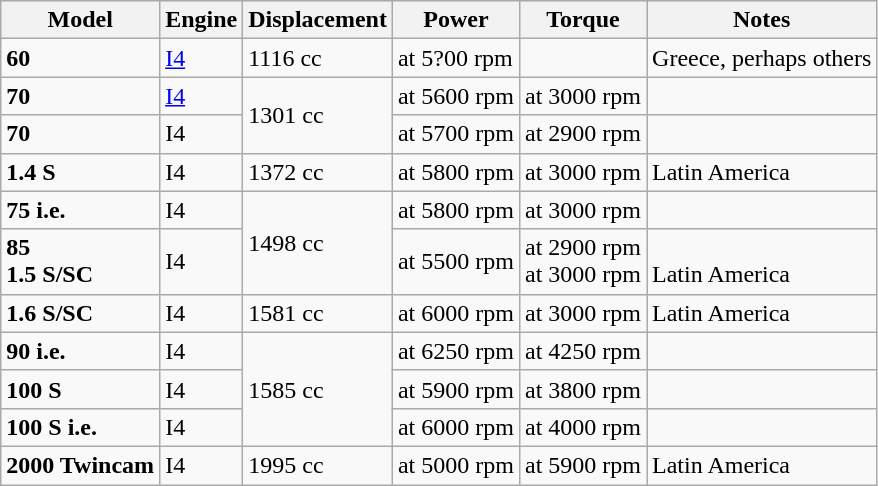<table class="wikitable">
<tr style="background:#eeeeee; align="center" valign="middle">
<th>Model</th>
<th>Engine</th>
<th>Displacement</th>
<th>Power</th>
<th>Torque</th>
<th>Notes</th>
</tr>
<tr>
<td><strong>60</strong></td>
<td><a href='#'>I4</a></td>
<td>1116 cc</td>
<td> at 5?00 rpm</td>
<td></td>
<td>Greece, perhaps others</td>
</tr>
<tr>
<td><strong>70</strong></td>
<td><a href='#'>I4</a></td>
<td rowspan=2>1301 cc</td>
<td> at 5600 rpm</td>
<td> at 3000 rpm</td>
<td></td>
</tr>
<tr>
<td><strong>70</strong></td>
<td>I4</td>
<td> at 5700 rpm</td>
<td> at 2900 rpm</td>
<td></td>
</tr>
<tr>
<td><strong>1.4 S</strong></td>
<td>I4</td>
<td>1372 cc</td>
<td> at 5800 rpm</td>
<td> at 3000 rpm</td>
<td>Latin America</td>
</tr>
<tr>
<td><strong>75 i.e.</strong></td>
<td>I4</td>
<td rowspan=2>1498 cc</td>
<td> at 5800 rpm</td>
<td> at 3000 rpm</td>
<td></td>
</tr>
<tr>
<td><strong>85<br>1.5 S/SC</strong></td>
<td>I4</td>
<td> at 5500 rpm</td>
<td> at 2900 rpm <br> at 3000 rpm</td>
<td><br>Latin America</td>
</tr>
<tr>
<td><strong>1.6 S/SC</strong></td>
<td>I4</td>
<td>1581 cc</td>
<td> at 6000 rpm</td>
<td> at 3000 rpm</td>
<td>Latin America</td>
</tr>
<tr>
<td><strong>90 i.e.</strong></td>
<td>I4</td>
<td rowspan = 3>1585 cc</td>
<td> at 6250 rpm</td>
<td> at 4250 rpm</td>
<td></td>
</tr>
<tr>
<td><strong>100 S</strong></td>
<td>I4</td>
<td> at 5900 rpm</td>
<td> at 3800 rpm</td>
<td></td>
</tr>
<tr>
<td><strong>100 S i.e.</strong></td>
<td>I4</td>
<td> at 6000 rpm</td>
<td> at 4000 rpm</td>
<td></td>
</tr>
<tr>
<td><strong>2000 Twincam</strong></td>
<td>I4</td>
<td>1995 cc</td>
<td> at 5000 rpm</td>
<td> at 5900 rpm</td>
<td>Latin America</td>
</tr>
</table>
